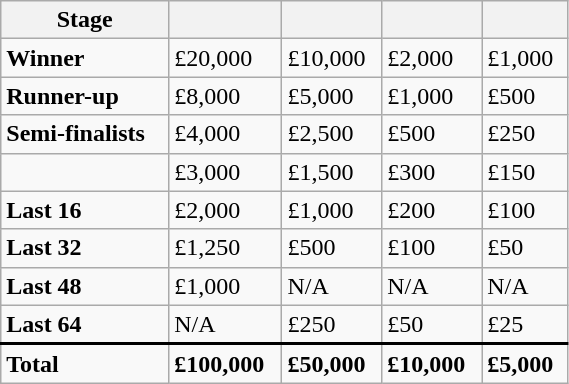<table class="wikitable" style="width:30%; margin:0">
<tr>
<th>Stage</th>
<th></th>
<th></th>
<th></th>
<th></th>
</tr>
<tr>
<td><strong>Winner</strong></td>
<td>£20,000</td>
<td>£10,000</td>
<td>£2,000</td>
<td>£1,000</td>
</tr>
<tr>
<td><strong>Runner-up</strong></td>
<td>£8,000</td>
<td>£5,000</td>
<td>£1,000</td>
<td>£500</td>
</tr>
<tr>
<td><strong>Semi-finalists</strong></td>
<td>£4,000</td>
<td>£2,500</td>
<td>£500</td>
<td>£250</td>
</tr>
<tr>
<td><strong></strong></td>
<td>£3,000</td>
<td>£1,500</td>
<td>£300</td>
<td>£150</td>
</tr>
<tr>
<td><strong>Last 16</strong></td>
<td>£2,000</td>
<td>£1,000</td>
<td>£200</td>
<td>£100</td>
</tr>
<tr>
<td><strong>Last 32</strong></td>
<td>£1,250</td>
<td>£500</td>
<td>£100</td>
<td>£50</td>
</tr>
<tr>
<td><strong>Last 48</strong></td>
<td>£1,000</td>
<td>N/A</td>
<td>N/A</td>
<td>N/A</td>
</tr>
<tr style="border-bottom:2px solid black;">
<td><strong>Last 64</strong></td>
<td>N/A</td>
<td>£250</td>
<td>£50</td>
<td>£25</td>
</tr>
<tr>
<td><strong>Total</strong></td>
<td><strong>£100,000</strong></td>
<td><strong>£50,000</strong></td>
<td><strong>£10,000</strong></td>
<td><strong>£5,000</strong></td>
</tr>
</table>
